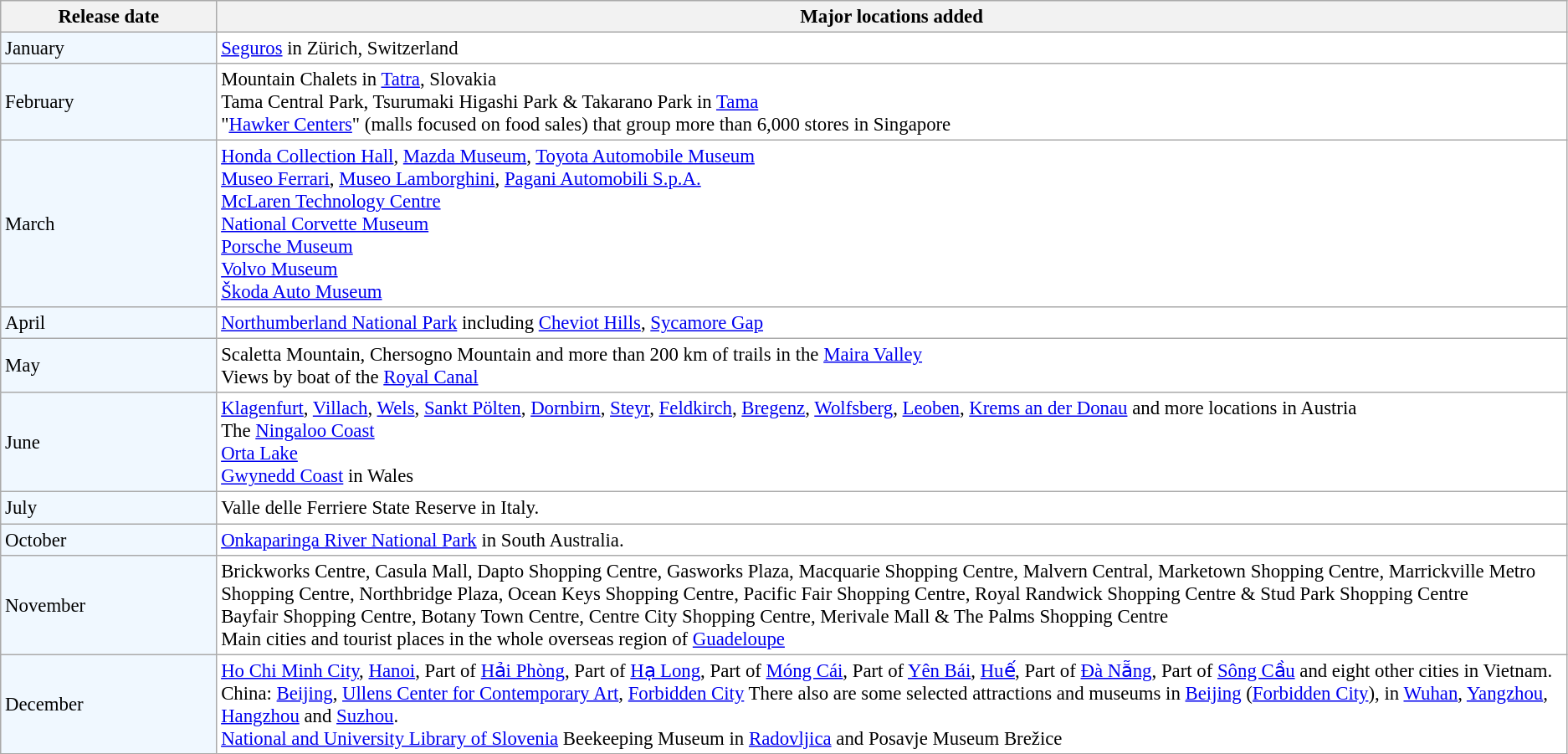<table class="wikitable" style="font-size:95%">
<tr>
<th style="width:165px;">Release date</th>
<th>Major locations added</th>
</tr>
<tr>
<td style="background:#f0f8ff;">January</td>
<td style="background:#fff;"><a href='#'>Seguros</a> in Zürich, Switzerland</td>
</tr>
<tr>
<td style="background:#f0f8ff;">February</td>
<td style="background:#fff;">Mountain Chalets in <a href='#'>Tatra</a>, Slovakia<br> Tama Central Park, Tsurumaki Higashi Park & Takarano Park in <a href='#'>Tama</a><br> "<a href='#'>Hawker Centers</a>" (malls focused on food sales) that group more than 6,000 stores in Singapore</td>
</tr>
<tr>
<td style="background:#f0f8ff;">March</td>
<td style="background:#fff;"><a href='#'>Honda Collection Hall</a>, <a href='#'>Mazda Museum</a>, <a href='#'>Toyota Automobile Museum</a> <br> <a href='#'>Museo Ferrari</a>, <a href='#'>Museo Lamborghini</a>, <a href='#'>Pagani Automobili S.p.A.</a> <br> <a href='#'>McLaren Technology Centre</a> <br> <a href='#'>National Corvette Museum</a> <br> <a href='#'>Porsche Museum</a> <br> <a href='#'>Volvo Museum</a> <br> <a href='#'>Škoda Auto Museum</a></td>
</tr>
<tr>
<td style="background:#f0f8ff;">April</td>
<td style="background:#fff;"><a href='#'>Northumberland National Park</a> including <a href='#'>Cheviot Hills</a>, <a href='#'>Sycamore Gap</a></td>
</tr>
<tr>
<td style="background:#f0f8ff;">May</td>
<td style="background:#fff;">Scaletta Mountain, Chersogno Mountain and more than 200 km of trails in the <a href='#'>Maira Valley</a><br> Views by boat of the <a href='#'>Royal Canal</a></td>
</tr>
<tr>
<td style="background:#f0f8ff;">June</td>
<td style="background:#fff;"><a href='#'>Klagenfurt</a>, <a href='#'>Villach</a>, <a href='#'>Wels</a>, <a href='#'>Sankt Pölten</a>, <a href='#'>Dornbirn</a>, <a href='#'>Steyr</a>, <a href='#'>Feldkirch</a>, <a href='#'>Bregenz</a>, <a href='#'>Wolfsberg</a>, <a href='#'>Leoben</a>, <a href='#'>Krems an der Donau</a> and more locations in Austria<br> The <a href='#'>Ningaloo Coast</a><br> <a href='#'>Orta Lake</a><br> <a href='#'>Gwynedd Coast</a> in Wales</td>
</tr>
<tr>
<td style="background:#f0f8ff;">July</td>
<td style="background:#fff;">Valle delle Ferriere State Reserve in Italy.</td>
</tr>
<tr>
<td style="background:#f0f8ff;">October</td>
<td style="background:#fff;"><a href='#'>Onkaparinga River National Park</a> in South Australia.</td>
</tr>
<tr>
<td style="background:#f0f8ff;">November</td>
<td style="background:#fff;">Brickworks Centre, Casula Mall, Dapto Shopping Centre, Gasworks Plaza, Macquarie Shopping Centre, Malvern Central, Marketown Shopping Centre, Marrickville Metro Shopping Centre, Northbridge Plaza, Ocean Keys Shopping Centre, Pacific Fair Shopping Centre, Royal Randwick Shopping Centre & Stud Park Shopping Centre<br> Bayfair Shopping Centre, Botany Town Centre, Centre City Shopping Centre, Merivale Mall & The Palms Shopping Centre<br> Main cities and tourist places in the whole overseas region of <a href='#'>Guadeloupe</a></td>
</tr>
<tr>
<td style="background:#f0f8ff;">December</td>
<td style="background:#fff;"><s></s> <a href='#'>Ho Chi Minh City</a>, <a href='#'>Hanoi</a>, Part of <a href='#'>Hải Phòng</a>, Part of <a href='#'>Hạ Long</a>, Part of <a href='#'>Móng Cái</a>, Part of <a href='#'>Yên Bái</a>, <a href='#'>Huế</a>, Part of <a href='#'>Đà Nẵng</a>, Part of <a href='#'>Sông Cầu</a> and eight other cities in Vietnam.<br> China: <a href='#'>Beijing</a>, <a href='#'>Ullens Center for Contemporary Art</a>, <a href='#'>Forbidden City</a> There also are some selected attractions and museums in <a href='#'>Beijing</a> (<a href='#'>Forbidden City</a>), in <a href='#'>Wuhan</a>, <a href='#'>Yangzhou</a>, <a href='#'>Hangzhou</a> and <a href='#'>Suzhou</a>.<br> <a href='#'>National and University Library of Slovenia</a> Beekeeping Museum in <a href='#'>Radovljica</a> and Posavje Museum Brežice</td>
</tr>
</table>
